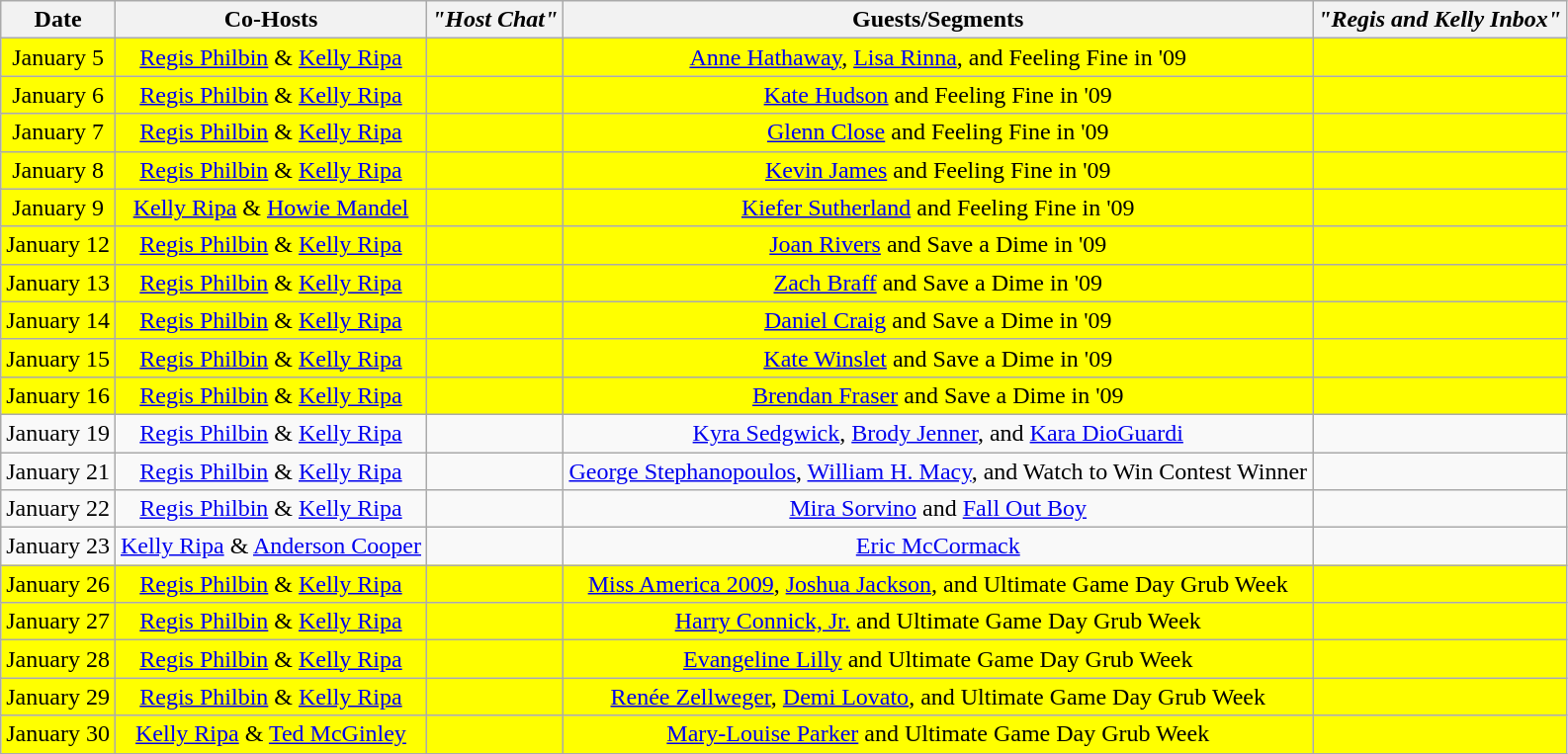<table class="wikitable sortable" style="text-align:center;">
<tr>
<th>Date</th>
<th>Co-Hosts</th>
<th><em>"Host Chat"</em></th>
<th>Guests/Segments</th>
<th><em>"Regis and Kelly Inbox"</em></th>
</tr>
<tr style="background:yellow;">
<td>January 5</td>
<td><a href='#'>Regis Philbin</a> & <a href='#'>Kelly Ripa</a></td>
<td></td>
<td><a href='#'>Anne Hathaway</a>, <a href='#'>Lisa Rinna</a>, and Feeling Fine in '09</td>
<td></td>
</tr>
<tr style="background:yellow;">
<td>January 6</td>
<td><a href='#'>Regis Philbin</a> & <a href='#'>Kelly Ripa</a></td>
<td></td>
<td><a href='#'>Kate Hudson</a> and Feeling Fine in '09</td>
<td></td>
</tr>
<tr style="background:yellow;">
<td>January 7</td>
<td><a href='#'>Regis Philbin</a> & <a href='#'>Kelly Ripa</a></td>
<td></td>
<td><a href='#'>Glenn Close</a> and Feeling Fine in '09</td>
<td></td>
</tr>
<tr style="background:yellow;">
<td>January 8</td>
<td><a href='#'>Regis Philbin</a> & <a href='#'>Kelly Ripa</a></td>
<td></td>
<td><a href='#'>Kevin James</a> and Feeling Fine in '09</td>
<td></td>
</tr>
<tr style="background:yellow;">
<td>January 9</td>
<td><a href='#'>Kelly Ripa</a> & <a href='#'>Howie Mandel</a></td>
<td></td>
<td><a href='#'>Kiefer Sutherland</a> and Feeling Fine in '09</td>
<td></td>
</tr>
<tr style="background:yellow;">
<td>January 12</td>
<td><a href='#'>Regis Philbin</a> & <a href='#'>Kelly Ripa</a></td>
<td></td>
<td><a href='#'>Joan Rivers</a> and Save a Dime in '09</td>
<td></td>
</tr>
<tr style="background:yellow;">
<td>January 13</td>
<td><a href='#'>Regis Philbin</a> & <a href='#'>Kelly Ripa</a></td>
<td></td>
<td><a href='#'>Zach Braff</a> and Save a Dime in '09</td>
<td></td>
</tr>
<tr style="background:yellow;">
<td>January 14</td>
<td><a href='#'>Regis Philbin</a> & <a href='#'>Kelly Ripa</a></td>
<td></td>
<td><a href='#'>Daniel Craig</a> and Save a Dime in '09</td>
<td></td>
</tr>
<tr style="background:yellow;">
<td>January 15</td>
<td><a href='#'>Regis Philbin</a> & <a href='#'>Kelly Ripa</a></td>
<td></td>
<td><a href='#'>Kate Winslet</a> and Save a Dime in '09</td>
<td></td>
</tr>
<tr style="background:yellow;">
<td>January 16</td>
<td><a href='#'>Regis Philbin</a> & <a href='#'>Kelly Ripa</a></td>
<td></td>
<td><a href='#'>Brendan Fraser</a> and Save a Dime in '09</td>
<td></td>
</tr>
<tr>
<td>January 19</td>
<td><a href='#'>Regis Philbin</a> & <a href='#'>Kelly Ripa</a></td>
<td></td>
<td><a href='#'>Kyra Sedgwick</a>, <a href='#'>Brody Jenner</a>, and <a href='#'>Kara DioGuardi</a></td>
<td></td>
</tr>
<tr>
<td>January 21</td>
<td><a href='#'>Regis Philbin</a> & <a href='#'>Kelly Ripa</a></td>
<td></td>
<td><a href='#'>George Stephanopoulos</a>, <a href='#'>William H. Macy</a>, and Watch to Win Contest Winner</td>
<td></td>
</tr>
<tr>
<td>January 22</td>
<td><a href='#'>Regis Philbin</a> & <a href='#'>Kelly Ripa</a></td>
<td></td>
<td><a href='#'>Mira Sorvino</a> and <a href='#'>Fall Out Boy</a></td>
<td></td>
</tr>
<tr>
<td>January 23</td>
<td><a href='#'>Kelly Ripa</a> & <a href='#'>Anderson Cooper</a></td>
<td></td>
<td><a href='#'>Eric McCormack</a></td>
<td></td>
</tr>
<tr style="background:yellow;">
<td>January 26</td>
<td><a href='#'>Regis Philbin</a> & <a href='#'>Kelly Ripa</a></td>
<td></td>
<td><a href='#'>Miss America 2009</a>, <a href='#'>Joshua Jackson</a>, and Ultimate Game Day Grub Week</td>
<td></td>
</tr>
<tr style="background:yellow;">
<td>January 27</td>
<td><a href='#'>Regis Philbin</a> & <a href='#'>Kelly Ripa</a></td>
<td></td>
<td><a href='#'>Harry Connick, Jr.</a> and Ultimate Game Day Grub Week</td>
<td></td>
</tr>
<tr style="background:yellow;">
<td>January 28</td>
<td><a href='#'>Regis Philbin</a> & <a href='#'>Kelly Ripa</a></td>
<td></td>
<td><a href='#'>Evangeline Lilly</a> and Ultimate Game Day Grub Week</td>
<td></td>
</tr>
<tr style="background:yellow;">
<td>January 29</td>
<td><a href='#'>Regis Philbin</a> & <a href='#'>Kelly Ripa</a></td>
<td></td>
<td><a href='#'>Renée Zellweger</a>, <a href='#'>Demi Lovato</a>, and Ultimate Game Day Grub Week</td>
<td></td>
</tr>
<tr style="background:yellow;">
<td>January 30</td>
<td><a href='#'>Kelly Ripa</a> & <a href='#'>Ted McGinley</a></td>
<td></td>
<td><a href='#'>Mary-Louise Parker</a> and Ultimate Game Day Grub Week</td>
<td></td>
</tr>
</table>
